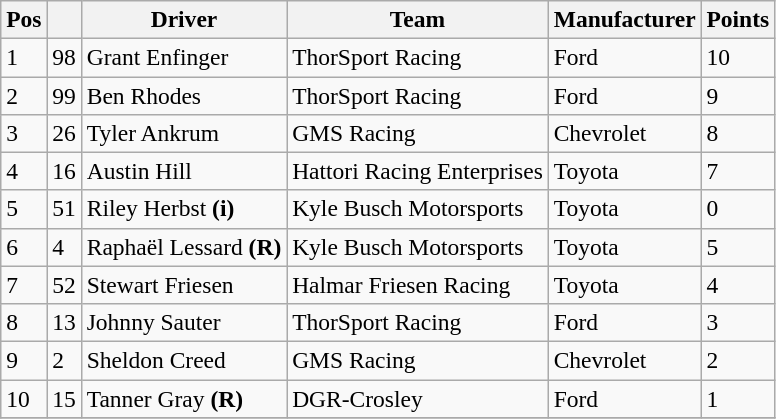<table class="wikitable" style="font-size:98%">
<tr>
<th>Pos</th>
<th></th>
<th>Driver</th>
<th>Team</th>
<th>Manufacturer</th>
<th>Points</th>
</tr>
<tr>
<td>1</td>
<td>98</td>
<td>Grant Enfinger</td>
<td>ThorSport Racing</td>
<td>Ford</td>
<td>10</td>
</tr>
<tr>
<td>2</td>
<td>99</td>
<td>Ben Rhodes</td>
<td>ThorSport Racing</td>
<td>Ford</td>
<td>9</td>
</tr>
<tr>
<td>3</td>
<td>26</td>
<td>Tyler Ankrum</td>
<td>GMS Racing</td>
<td>Chevrolet</td>
<td>8</td>
</tr>
<tr>
<td>4</td>
<td>16</td>
<td>Austin Hill</td>
<td>Hattori Racing Enterprises</td>
<td>Toyota</td>
<td>7</td>
</tr>
<tr>
<td>5</td>
<td>51</td>
<td>Riley Herbst <strong>(i)</strong></td>
<td>Kyle Busch Motorsports</td>
<td>Toyota</td>
<td>0</td>
</tr>
<tr>
<td>6</td>
<td>4</td>
<td>Raphaël Lessard <strong>(R)</strong></td>
<td>Kyle Busch Motorsports</td>
<td>Toyota</td>
<td>5</td>
</tr>
<tr>
<td>7</td>
<td>52</td>
<td>Stewart Friesen</td>
<td>Halmar Friesen Racing</td>
<td>Toyota</td>
<td>4</td>
</tr>
<tr>
<td>8</td>
<td>13</td>
<td>Johnny Sauter</td>
<td>ThorSport Racing</td>
<td>Ford</td>
<td>3</td>
</tr>
<tr>
<td>9</td>
<td>2</td>
<td>Sheldon Creed</td>
<td>GMS Racing</td>
<td>Chevrolet</td>
<td>2</td>
</tr>
<tr>
<td>10</td>
<td>15</td>
<td>Tanner Gray <strong>(R)</strong></td>
<td>DGR-Crosley</td>
<td>Ford</td>
<td>1</td>
</tr>
<tr>
</tr>
</table>
